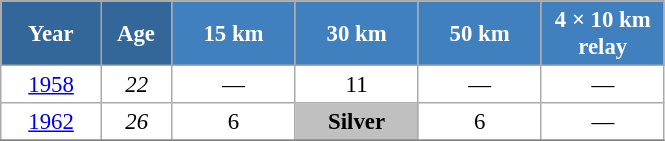<table class="wikitable" style="font-size:95%; text-align:center; border:grey solid 1px; border-collapse:collapse; background:#ffffff;">
<tr>
<th style="background-color:#369; color:white; width:60px;"> Year </th>
<th style="background-color:#369; color:white; width:40px;"> Age </th>
<th style="background-color:#4180be; color:white; width:75px;"> 15 km </th>
<th style="background-color:#4180be; color:white; width:75px;"> 30 km </th>
<th style="background-color:#4180be; color:white; width:75px;"> 50 km </th>
<th style="background-color:#4180be; color:white; width:75px;"> 4 × 10 km <br> relay </th>
</tr>
<tr>
<td><a href='#'>1958</a></td>
<td><em>22</em></td>
<td>—</td>
<td>11</td>
<td>—</td>
<td>—</td>
</tr>
<tr>
<td><a href='#'>1962</a></td>
<td><em>26</em></td>
<td>6</td>
<td style="background:silver;"><strong>Silver</strong></td>
<td>6</td>
<td>—</td>
</tr>
<tr>
</tr>
</table>
